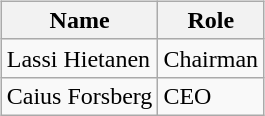<table>
<tr>
<td valign="top"><br><table class="wikitable">
<tr>
<th>Name</th>
<th>Role</th>
</tr>
<tr>
<td> Lassi Hietanen</td>
<td>Chairman</td>
</tr>
<tr>
<td> Caius Forsberg</td>
<td>CEO</td>
</tr>
</table>
</td>
</tr>
</table>
